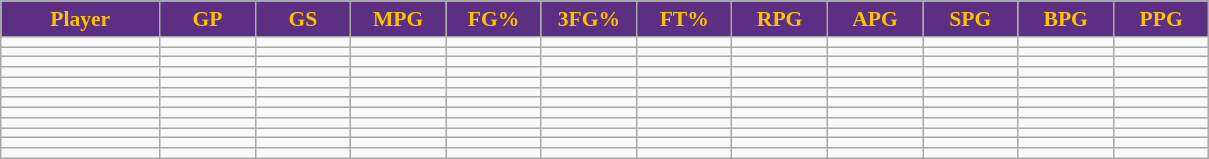<table class="wikitable sortable" style="font-size: 90%">
<tr>
<th style="background:#5C2F83; color:#FCC200" width="10%">Player</th>
<th style="background:#5C2F83; color:#FCC200" width="6%">GP</th>
<th style="background:#5C2F83; color:#FCC200" width="6%">GS</th>
<th style="background:#5C2F83; color:#FCC200" width="6%">MPG</th>
<th style="background:#5C2F83; color:#FCC200" width="6%">FG%</th>
<th style="background:#5C2F83; color:#FCC200" width="6%">3FG%</th>
<th style="background:#5C2F83; color:#FCC200" width="6%">FT%</th>
<th style="background:#5C2F83; color:#FCC200" width="6%">RPG</th>
<th style="background:#5C2F83; color:#FCC200" width="6%">APG</th>
<th style="background:#5C2F83; color:#FCC200" width="6%">SPG</th>
<th style="background:#5C2F83; color:#FCC200" width="6%">BPG</th>
<th style="background:#5C2F83; color:#FCC200" width="6%">PPG</th>
</tr>
<tr>
<td></td>
<td></td>
<td></td>
<td></td>
<td></td>
<td></td>
<td></td>
<td></td>
<td></td>
<td></td>
<td></td>
<td></td>
</tr>
<tr>
<td></td>
<td></td>
<td></td>
<td></td>
<td></td>
<td></td>
<td></td>
<td></td>
<td></td>
<td></td>
<td></td>
<td></td>
</tr>
<tr>
<td></td>
<td></td>
<td></td>
<td></td>
<td></td>
<td></td>
<td></td>
<td></td>
<td></td>
<td></td>
<td></td>
<td></td>
</tr>
<tr>
<td></td>
<td></td>
<td></td>
<td></td>
<td></td>
<td></td>
<td></td>
<td></td>
<td></td>
<td></td>
<td></td>
<td></td>
</tr>
<tr>
<td></td>
<td></td>
<td></td>
<td></td>
<td></td>
<td></td>
<td></td>
<td></td>
<td></td>
<td></td>
<td></td>
<td></td>
</tr>
<tr>
<td></td>
<td></td>
<td></td>
<td></td>
<td></td>
<td></td>
<td></td>
<td></td>
<td></td>
<td></td>
<td></td>
<td></td>
</tr>
<tr>
<td></td>
<td></td>
<td></td>
<td></td>
<td></td>
<td></td>
<td></td>
<td></td>
<td></td>
<td></td>
<td></td>
<td></td>
</tr>
<tr>
<td></td>
<td></td>
<td></td>
<td></td>
<td></td>
<td></td>
<td></td>
<td></td>
<td></td>
<td></td>
<td></td>
<td></td>
</tr>
<tr>
<td></td>
<td></td>
<td></td>
<td></td>
<td></td>
<td></td>
<td></td>
<td></td>
<td></td>
<td></td>
<td></td>
<td></td>
</tr>
<tr>
<td></td>
<td></td>
<td></td>
<td></td>
<td></td>
<td></td>
<td></td>
<td></td>
<td></td>
<td></td>
<td></td>
<td></td>
</tr>
<tr>
<td></td>
<td></td>
<td></td>
<td></td>
<td></td>
<td></td>
<td></td>
<td></td>
<td></td>
<td></td>
<td></td>
<td></td>
</tr>
<tr>
<td></td>
<td></td>
<td></td>
<td></td>
<td></td>
<td></td>
<td></td>
<td></td>
<td></td>
<td></td>
<td></td>
<td></td>
</tr>
</table>
